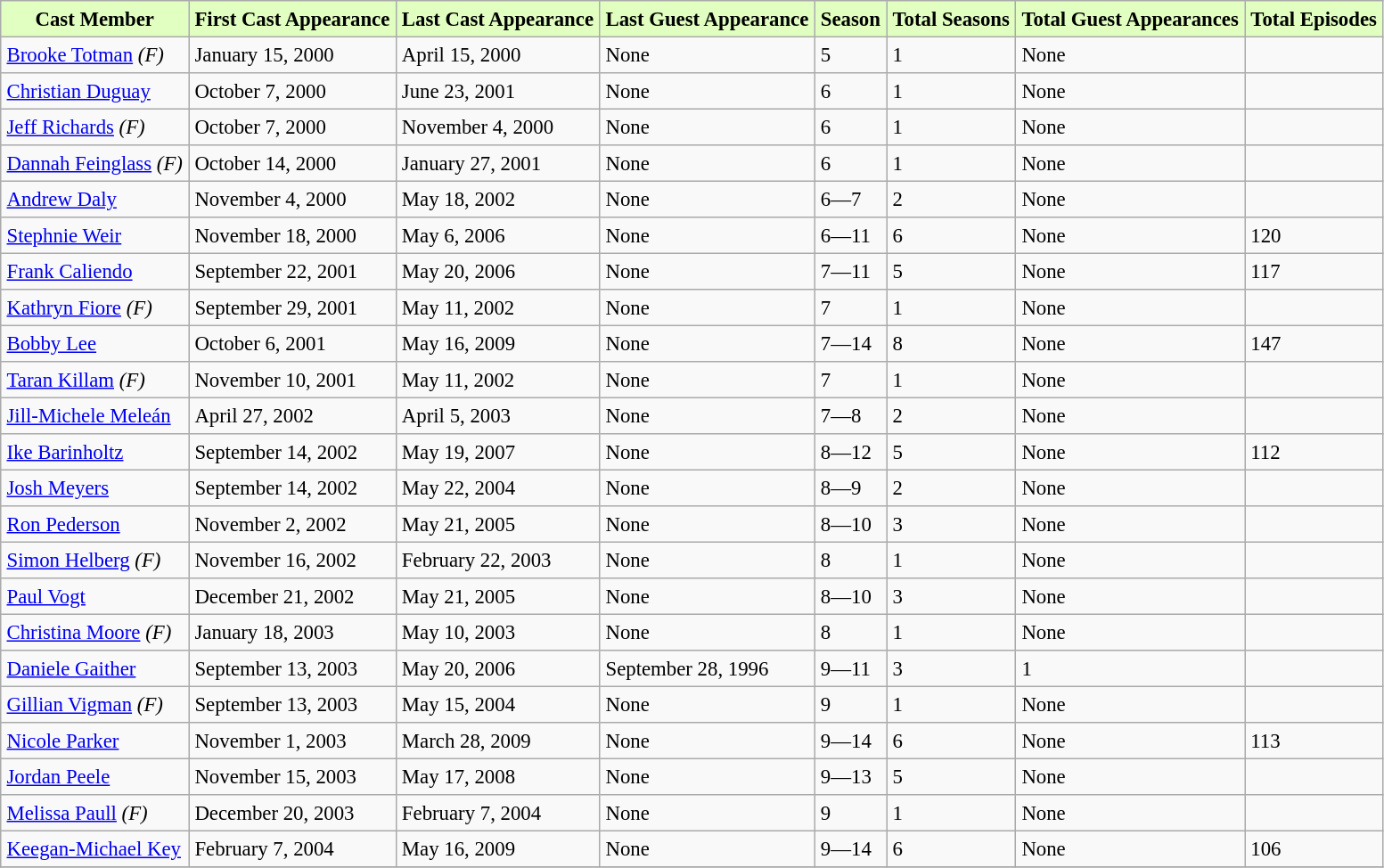<table border="2" cellpadding="4" cellspacing="0" style="margin: 1em 1em 1em 0; background: #f9f9f9; border: 1px #aaa solid; border-collapse: collapse; font-size: 95%;">
<tr bgcolor="#E0FFC0" align="center">
<td><strong>Cast Member</strong></td>
<td><strong>First Cast Appearance</strong></td>
<td><strong>Last Cast Appearance</strong></td>
<td><strong>Last Guest Appearance</strong></td>
<td><strong>Season</strong></td>
<td><strong>Total Seasons</strong></td>
<td><strong>Total Guest Appearances</strong></td>
<td><strong>Total Episodes</strong></td>
</tr>
<tr>
<td><a href='#'>Brooke Totman</a> <em>(F)</em></td>
<td>January 15, 2000</td>
<td>April 15, 2000</td>
<td>None</td>
<td>5</td>
<td>1</td>
<td>None</td>
<td></td>
</tr>
<tr>
<td><a href='#'>Christian Duguay</a></td>
<td>October 7, 2000</td>
<td>June 23, 2001</td>
<td>None</td>
<td>6</td>
<td>1</td>
<td>None</td>
<td></td>
</tr>
<tr>
<td><a href='#'>Jeff Richards</a> <em>(F)</em></td>
<td>October 7, 2000</td>
<td>November 4, 2000</td>
<td>None</td>
<td>6</td>
<td>1</td>
<td>None</td>
<td></td>
</tr>
<tr>
<td><a href='#'>Dannah Feinglass</a> <em>(F)</em></td>
<td>October 14, 2000</td>
<td>January 27, 2001</td>
<td>None</td>
<td>6</td>
<td>1</td>
<td>None</td>
<td></td>
</tr>
<tr>
<td><a href='#'>Andrew Daly</a></td>
<td>November 4, 2000</td>
<td>May 18, 2002</td>
<td>None</td>
<td>6—7</td>
<td>2</td>
<td>None</td>
<td></td>
</tr>
<tr>
<td><a href='#'>Stephnie Weir</a></td>
<td>November 18, 2000</td>
<td>May 6, 2006</td>
<td>None</td>
<td>6—11</td>
<td>6</td>
<td>None</td>
<td>120</td>
</tr>
<tr>
<td><a href='#'>Frank Caliendo</a></td>
<td>September 22, 2001</td>
<td>May 20, 2006</td>
<td>None</td>
<td>7—11</td>
<td>5</td>
<td>None</td>
<td>117</td>
</tr>
<tr>
<td><a href='#'>Kathryn Fiore</a>  <em>(F)</em></td>
<td>September 29, 2001</td>
<td>May 11, 2002</td>
<td>None</td>
<td>7</td>
<td>1</td>
<td>None</td>
<td></td>
</tr>
<tr>
<td><a href='#'>Bobby Lee</a></td>
<td>October 6, 2001</td>
<td>May 16, 2009</td>
<td>None</td>
<td>7—14</td>
<td>8</td>
<td>None</td>
<td>147</td>
</tr>
<tr>
<td><a href='#'>Taran Killam</a>  <em>(F)</em></td>
<td>November 10, 2001</td>
<td>May 11, 2002</td>
<td>None</td>
<td>7</td>
<td>1</td>
<td>None</td>
<td></td>
</tr>
<tr>
<td><a href='#'>Jill-Michele Meleán</a></td>
<td>April 27, 2002</td>
<td>April 5, 2003</td>
<td>None</td>
<td>7—8</td>
<td>2</td>
<td>None</td>
<td></td>
</tr>
<tr>
<td><a href='#'>Ike Barinholtz</a></td>
<td>September 14, 2002</td>
<td>May 19, 2007</td>
<td>None</td>
<td>8—12</td>
<td>5</td>
<td>None</td>
<td>112</td>
</tr>
<tr>
<td><a href='#'>Josh Meyers</a></td>
<td>September 14, 2002</td>
<td>May 22,  2004</td>
<td>None</td>
<td>8—9</td>
<td>2</td>
<td>None</td>
<td></td>
</tr>
<tr>
<td><a href='#'>Ron Pederson</a></td>
<td>November 2, 2002</td>
<td>May 21, 2005</td>
<td>None</td>
<td>8—10</td>
<td>3</td>
<td>None</td>
<td></td>
</tr>
<tr>
<td><a href='#'>Simon Helberg</a> <em>(F)</em></td>
<td>November 16, 2002</td>
<td>February 22, 2003</td>
<td>None</td>
<td>8</td>
<td>1</td>
<td>None</td>
<td></td>
</tr>
<tr>
<td><a href='#'>Paul Vogt</a></td>
<td>December 21, 2002</td>
<td>May 21, 2005</td>
<td>None</td>
<td>8—10</td>
<td>3</td>
<td>None</td>
<td></td>
</tr>
<tr>
<td><a href='#'>Christina Moore</a> <em>(F)</em></td>
<td>January 18, 2003</td>
<td>May 10, 2003</td>
<td>None</td>
<td>8</td>
<td>1</td>
<td>None</td>
<td></td>
</tr>
<tr>
<td><a href='#'>Daniele Gaither</a></td>
<td>September 13, 2003</td>
<td>May 20, 2006</td>
<td>September 28, 1996</td>
<td>9—11</td>
<td>3</td>
<td>1</td>
<td></td>
</tr>
<tr>
<td><a href='#'>Gillian Vigman</a> <em>(F)</em></td>
<td>September 13, 2003</td>
<td>May 15, 2004</td>
<td>None</td>
<td>9</td>
<td>1</td>
<td>None</td>
<td></td>
</tr>
<tr>
<td><a href='#'>Nicole Parker</a></td>
<td>November 1, 2003</td>
<td>March 28, 2009</td>
<td>None</td>
<td>9—14</td>
<td>6</td>
<td>None</td>
<td>113</td>
</tr>
<tr>
<td><a href='#'>Jordan Peele</a></td>
<td>November 15, 2003</td>
<td>May 17, 2008</td>
<td>None</td>
<td>9—13</td>
<td>5</td>
<td>None</td>
<td></td>
</tr>
<tr>
<td><a href='#'>Melissa Paull</a> <em>(F)</em></td>
<td>December 20, 2003</td>
<td>February 7, 2004</td>
<td>None</td>
<td>9</td>
<td>1</td>
<td>None</td>
<td></td>
</tr>
<tr>
<td><a href='#'>Keegan-Michael Key</a></td>
<td>February 7, 2004</td>
<td>May 16, 2009</td>
<td>None</td>
<td>9—14</td>
<td>6</td>
<td>None</td>
<td>106</td>
</tr>
<tr>
</tr>
</table>
